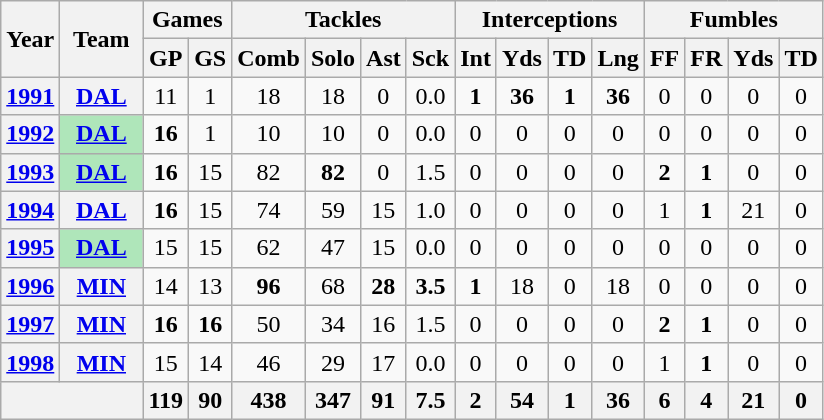<table class="wikitable" style="text-align:center">
<tr>
<th rowspan="2">Year</th>
<th rowspan="2">Team</th>
<th colspan="2">Games</th>
<th colspan="4">Tackles</th>
<th colspan="4">Interceptions</th>
<th colspan="4">Fumbles</th>
</tr>
<tr>
<th>GP</th>
<th>GS</th>
<th>Comb</th>
<th>Solo</th>
<th>Ast</th>
<th>Sck</th>
<th>Int</th>
<th>Yds</th>
<th>TD</th>
<th>Lng</th>
<th>FF</th>
<th>FR</th>
<th>Yds</th>
<th>TD</th>
</tr>
<tr>
<th><a href='#'>1991</a></th>
<th><a href='#'>DAL</a></th>
<td>11</td>
<td>1</td>
<td>18</td>
<td>18</td>
<td>0</td>
<td>0.0</td>
<td><strong>1</strong></td>
<td><strong>36</strong></td>
<td><strong>1</strong></td>
<td><strong>36</strong></td>
<td>0</td>
<td>0</td>
<td>0</td>
<td>0</td>
</tr>
<tr>
<th><a href='#'>1992</a></th>
<th style="background:#afe6ba; width:3em;"><a href='#'>DAL</a></th>
<td><strong>16</strong></td>
<td>1</td>
<td>10</td>
<td>10</td>
<td>0</td>
<td>0.0</td>
<td>0</td>
<td>0</td>
<td>0</td>
<td>0</td>
<td>0</td>
<td>0</td>
<td>0</td>
<td>0</td>
</tr>
<tr>
<th><a href='#'>1993</a></th>
<th style="background:#afe6ba; width:3em;"><a href='#'>DAL</a></th>
<td><strong>16</strong></td>
<td>15</td>
<td>82</td>
<td><strong>82</strong></td>
<td>0</td>
<td>1.5</td>
<td>0</td>
<td>0</td>
<td>0</td>
<td>0</td>
<td><strong>2</strong></td>
<td><strong>1</strong></td>
<td>0</td>
<td>0</td>
</tr>
<tr>
<th><a href='#'>1994</a></th>
<th><a href='#'>DAL</a></th>
<td><strong>16</strong></td>
<td>15</td>
<td>74</td>
<td>59</td>
<td>15</td>
<td>1.0</td>
<td>0</td>
<td>0</td>
<td>0</td>
<td>0</td>
<td>1</td>
<td><strong>1</strong></td>
<td>21</td>
<td>0</td>
</tr>
<tr>
<th><a href='#'>1995</a></th>
<th style="background:#afe6ba; width:3em;"><a href='#'>DAL</a></th>
<td>15</td>
<td>15</td>
<td>62</td>
<td>47</td>
<td>15</td>
<td>0.0</td>
<td>0</td>
<td>0</td>
<td>0</td>
<td>0</td>
<td>0</td>
<td>0</td>
<td>0</td>
<td>0</td>
</tr>
<tr>
<th><a href='#'>1996</a></th>
<th><a href='#'>MIN</a></th>
<td>14</td>
<td>13</td>
<td><strong>96</strong></td>
<td>68</td>
<td><strong>28</strong></td>
<td><strong>3.5</strong></td>
<td><strong>1</strong></td>
<td>18</td>
<td>0</td>
<td>18</td>
<td>0</td>
<td>0</td>
<td>0</td>
<td>0</td>
</tr>
<tr>
<th><a href='#'>1997</a></th>
<th><a href='#'>MIN</a></th>
<td><strong>16</strong></td>
<td><strong>16</strong></td>
<td>50</td>
<td>34</td>
<td>16</td>
<td>1.5</td>
<td>0</td>
<td>0</td>
<td>0</td>
<td>0</td>
<td><strong>2</strong></td>
<td><strong>1</strong></td>
<td>0</td>
<td>0</td>
</tr>
<tr>
<th><a href='#'>1998</a></th>
<th><a href='#'>MIN</a></th>
<td>15</td>
<td>14</td>
<td>46</td>
<td>29</td>
<td>17</td>
<td>0.0</td>
<td>0</td>
<td>0</td>
<td>0</td>
<td>0</td>
<td>1</td>
<td><strong>1</strong></td>
<td>0</td>
<td>0</td>
</tr>
<tr>
<th colspan="2"></th>
<th>119</th>
<th>90</th>
<th>438</th>
<th>347</th>
<th>91</th>
<th>7.5</th>
<th>2</th>
<th>54</th>
<th>1</th>
<th>36</th>
<th>6</th>
<th>4</th>
<th>21</th>
<th>0</th>
</tr>
</table>
